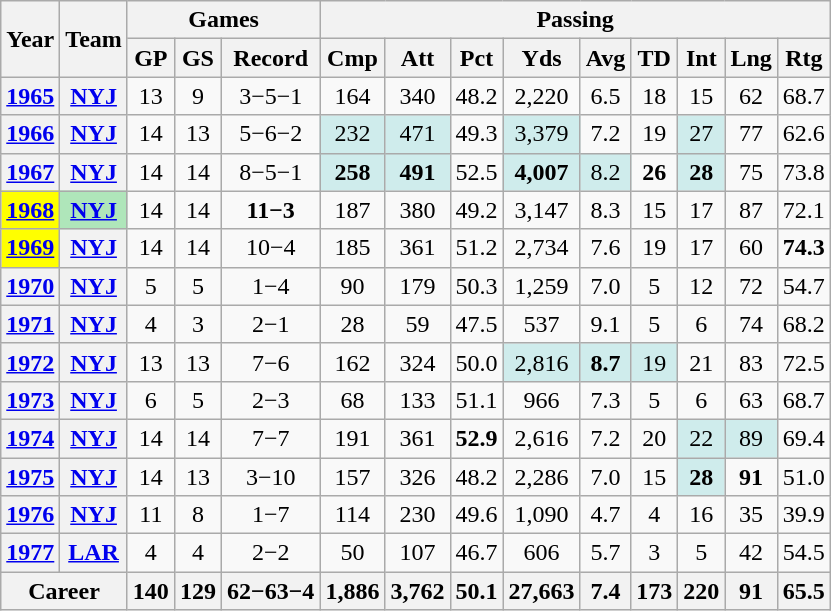<table class="wikitable" style="text-align:center;">
<tr>
<th rowspan="2">Year</th>
<th rowspan="2">Team</th>
<th colspan="3">Games</th>
<th colspan="9">Passing</th>
</tr>
<tr>
<th>GP</th>
<th>GS</th>
<th>Record</th>
<th>Cmp</th>
<th>Att</th>
<th>Pct</th>
<th>Yds</th>
<th>Avg</th>
<th>TD</th>
<th>Int</th>
<th>Lng</th>
<th>Rtg</th>
</tr>
<tr>
<th><a href='#'>1965</a></th>
<th><a href='#'>NYJ</a></th>
<td>13</td>
<td>9</td>
<td>3−5−1</td>
<td>164</td>
<td>340</td>
<td>48.2</td>
<td>2,220</td>
<td>6.5</td>
<td>18</td>
<td>15</td>
<td>62</td>
<td>68.7</td>
</tr>
<tr>
<th><a href='#'>1966</a></th>
<th><a href='#'>NYJ</a></th>
<td>14</td>
<td>13</td>
<td>5−6−2</td>
<td style="background:#cfecec;">232</td>
<td style="background:#cfecec;">471</td>
<td>49.3</td>
<td style="background:#cfecec;">3,379</td>
<td>7.2</td>
<td>19</td>
<td style="background:#cfecec;">27</td>
<td>77</td>
<td>62.6</td>
</tr>
<tr>
<th><a href='#'>1967</a></th>
<th><a href='#'>NYJ</a></th>
<td>14</td>
<td>14</td>
<td>8−5−1</td>
<td style="background:#cfecec;"><strong>258</strong></td>
<td style="background:#cfecec;"><strong>491</strong></td>
<td>52.5</td>
<td style="background:#cfecec;"><strong>4,007</strong></td>
<td style="background:#cfecec;">8.2</td>
<td><strong>26</strong></td>
<td style="background:#cfecec;"><strong>28</strong></td>
<td>75</td>
<td>73.8</td>
</tr>
<tr>
<th style="background:#ffff00;"><a href='#'>1968</a></th>
<th style="background:#afe6ba;"><a href='#'>NYJ</a></th>
<td>14</td>
<td>14</td>
<td><strong>11−3</strong></td>
<td>187</td>
<td>380</td>
<td>49.2</td>
<td>3,147</td>
<td>8.3</td>
<td>15</td>
<td>17</td>
<td>87</td>
<td>72.1</td>
</tr>
<tr>
<th style="background:#ffff00;"><a href='#'>1969</a></th>
<th><a href='#'>NYJ</a></th>
<td>14</td>
<td>14</td>
<td>10−4</td>
<td>185</td>
<td>361</td>
<td>51.2</td>
<td>2,734</td>
<td>7.6</td>
<td>19</td>
<td>17</td>
<td>60</td>
<td><strong>74.3</strong></td>
</tr>
<tr>
<th><a href='#'>1970</a></th>
<th><a href='#'>NYJ</a></th>
<td>5</td>
<td>5</td>
<td>1−4</td>
<td>90</td>
<td>179</td>
<td>50.3</td>
<td>1,259</td>
<td>7.0</td>
<td>5</td>
<td>12</td>
<td>72</td>
<td>54.7</td>
</tr>
<tr>
<th><a href='#'>1971</a></th>
<th><a href='#'>NYJ</a></th>
<td>4</td>
<td>3</td>
<td>2−1</td>
<td>28</td>
<td>59</td>
<td>47.5</td>
<td>537</td>
<td>9.1</td>
<td>5</td>
<td>6</td>
<td>74</td>
<td>68.2</td>
</tr>
<tr>
<th><a href='#'>1972</a></th>
<th><a href='#'>NYJ</a></th>
<td>13</td>
<td>13</td>
<td>7−6</td>
<td>162</td>
<td>324</td>
<td>50.0</td>
<td style="background:#cfecec;">2,816</td>
<td style="background:#cfecec;"><strong>8.7</strong></td>
<td style="background:#cfecec;">19</td>
<td>21</td>
<td>83</td>
<td>72.5</td>
</tr>
<tr>
<th><a href='#'>1973</a></th>
<th><a href='#'>NYJ</a></th>
<td>6</td>
<td>5</td>
<td>2−3</td>
<td>68</td>
<td>133</td>
<td>51.1</td>
<td>966</td>
<td>7.3</td>
<td>5</td>
<td>6</td>
<td>63</td>
<td>68.7</td>
</tr>
<tr>
<th><a href='#'>1974</a></th>
<th><a href='#'>NYJ</a></th>
<td>14</td>
<td>14</td>
<td>7−7</td>
<td>191</td>
<td>361</td>
<td><strong>52.9</strong></td>
<td>2,616</td>
<td>7.2</td>
<td>20</td>
<td style="background:#cfecec;">22</td>
<td style="background:#cfecec;">89</td>
<td>69.4</td>
</tr>
<tr>
<th><a href='#'>1975</a></th>
<th><a href='#'>NYJ</a></th>
<td>14</td>
<td>13</td>
<td>3−10</td>
<td>157</td>
<td>326</td>
<td>48.2</td>
<td>2,286</td>
<td>7.0</td>
<td>15</td>
<td style="background:#cfecec;"><strong>28</strong></td>
<td><strong>91</strong></td>
<td>51.0</td>
</tr>
<tr>
<th><a href='#'>1976</a></th>
<th><a href='#'>NYJ</a></th>
<td>11</td>
<td>8</td>
<td>1−7</td>
<td>114</td>
<td>230</td>
<td>49.6</td>
<td>1,090</td>
<td>4.7</td>
<td>4</td>
<td>16</td>
<td>35</td>
<td>39.9</td>
</tr>
<tr>
<th><a href='#'>1977</a></th>
<th><a href='#'>LAR</a></th>
<td>4</td>
<td>4</td>
<td>2−2</td>
<td>50</td>
<td>107</td>
<td>46.7</td>
<td>606</td>
<td>5.7</td>
<td>3</td>
<td>5</td>
<td>42</td>
<td>54.5</td>
</tr>
<tr>
<th colspan="2">Career</th>
<th>140</th>
<th>129</th>
<th>62−63−4</th>
<th>1,886</th>
<th>3,762</th>
<th>50.1</th>
<th>27,663</th>
<th>7.4</th>
<th>173</th>
<th>220</th>
<th>91</th>
<th>65.5</th>
</tr>
</table>
